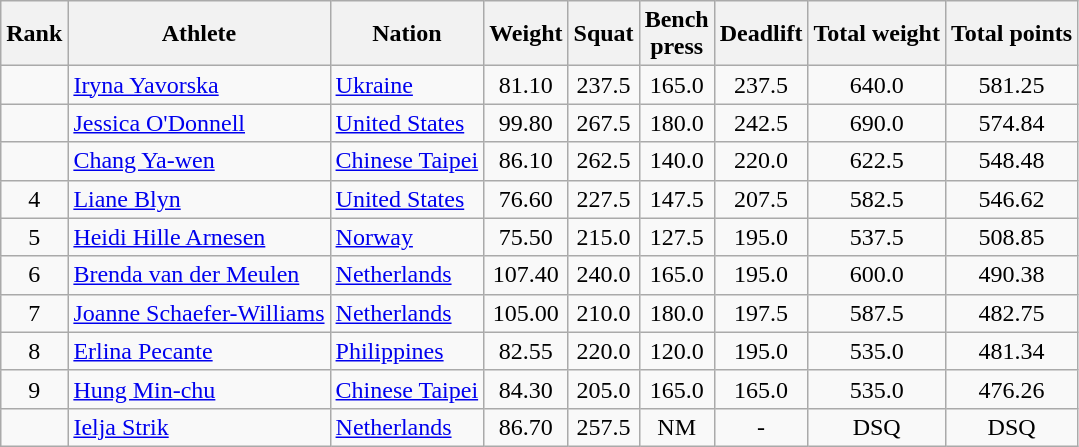<table class="wikitable sortable" style="text-align:center">
<tr>
<th>Rank</th>
<th>Athlete</th>
<th>Nation</th>
<th>Weight</th>
<th>Squat</th>
<th>Bench<br>press</th>
<th>Deadlift</th>
<th>Total weight</th>
<th>Total points</th>
</tr>
<tr>
<td></td>
<td align=left><a href='#'>Iryna Yavorska</a></td>
<td align=left> <a href='#'>Ukraine</a></td>
<td>81.10</td>
<td>237.5</td>
<td>165.0</td>
<td>237.5</td>
<td>640.0</td>
<td>581.25</td>
</tr>
<tr>
<td></td>
<td align=left><a href='#'>Jessica O'Donnell</a></td>
<td align=left> <a href='#'>United States</a></td>
<td>99.80</td>
<td>267.5</td>
<td>180.0</td>
<td>242.5</td>
<td>690.0</td>
<td>574.84</td>
</tr>
<tr>
<td></td>
<td align=left><a href='#'>Chang Ya-wen</a></td>
<td align=left> <a href='#'>Chinese Taipei</a></td>
<td>86.10</td>
<td>262.5</td>
<td>140.0</td>
<td>220.0</td>
<td>622.5</td>
<td>548.48</td>
</tr>
<tr>
<td>4</td>
<td align=left><a href='#'>Liane Blyn</a></td>
<td align=left> <a href='#'>United States</a></td>
<td>76.60</td>
<td>227.5</td>
<td>147.5</td>
<td>207.5</td>
<td>582.5</td>
<td>546.62</td>
</tr>
<tr>
<td>5</td>
<td align=left><a href='#'>Heidi Hille Arnesen</a></td>
<td align=left> <a href='#'>Norway</a></td>
<td>75.50</td>
<td>215.0</td>
<td>127.5</td>
<td>195.0</td>
<td>537.5</td>
<td>508.85</td>
</tr>
<tr>
<td>6</td>
<td align=left><a href='#'>Brenda van der Meulen</a></td>
<td align=left> <a href='#'>Netherlands</a></td>
<td>107.40</td>
<td>240.0</td>
<td>165.0</td>
<td>195.0</td>
<td>600.0</td>
<td>490.38</td>
</tr>
<tr>
<td>7</td>
<td align=left><a href='#'>Joanne Schaefer-Williams</a></td>
<td align=left> <a href='#'>Netherlands</a></td>
<td>105.00</td>
<td>210.0</td>
<td>180.0</td>
<td>197.5</td>
<td>587.5</td>
<td>482.75</td>
</tr>
<tr>
<td>8</td>
<td align=left><a href='#'>Erlina Pecante</a></td>
<td align=left> <a href='#'>Philippines</a></td>
<td>82.55</td>
<td>220.0</td>
<td>120.0</td>
<td>195.0</td>
<td>535.0</td>
<td>481.34</td>
</tr>
<tr>
<td>9</td>
<td align=left><a href='#'>Hung Min-chu</a></td>
<td align=left> <a href='#'>Chinese Taipei</a></td>
<td>84.30</td>
<td>205.0</td>
<td>165.0</td>
<td>165.0</td>
<td>535.0</td>
<td>476.26</td>
</tr>
<tr>
<td></td>
<td align=left><a href='#'>Ielja Strik</a></td>
<td align=left> <a href='#'>Netherlands</a></td>
<td>86.70</td>
<td>257.5</td>
<td>NM</td>
<td>-</td>
<td>DSQ</td>
<td>DSQ</td>
</tr>
</table>
